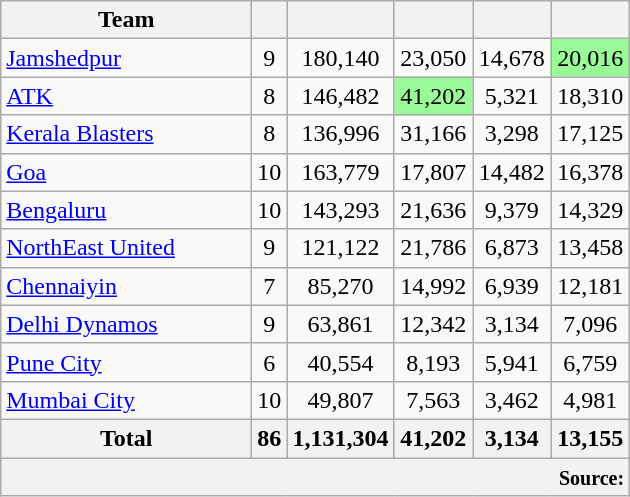<table class="wikitable sortable">
<tr>
<th width=160>Team</th>
<th></th>
<th width=45></th>
<th width=45></th>
<th width=45></th>
<th width=45></th>
</tr>
<tr>
<td><a href='#'>Jamshedpur</a></td>
<td align=center>9</td>
<td align=center>180,140</td>
<td align=center>23,050</td>
<td align=center>14,678</td>
<td align=center bgcolor="#98FB98">20,016<br></td>
</tr>
<tr>
<td><a href='#'>ATK</a></td>
<td align=center>8</td>
<td align=center>146,482</td>
<td align=center bgcolor="#98FB98">41,202</td>
<td align=center>5,321</td>
<td align=center>18,310<br></td>
</tr>
<tr>
<td><a href='#'>Kerala Blasters</a></td>
<td align=center>8</td>
<td align=center>136,996</td>
<td align=center>31,166</td>
<td align=center>3,298</td>
<td align=center>17,125<br></td>
</tr>
<tr>
<td><a href='#'>Goa</a></td>
<td align=center>10</td>
<td align="center">163,779</td>
<td align="center">17,807</td>
<td align=center>14,482</td>
<td align=center>16,378<br></td>
</tr>
<tr>
<td><a href='#'>Bengaluru</a></td>
<td align=center>10</td>
<td align="center">143,293</td>
<td align="center">21,636</td>
<td align=center>9,379</td>
<td align=center>14,329<br></td>
</tr>
<tr>
<td><a href='#'>NorthEast United</a></td>
<td align="center">9</td>
<td align="center">121,122</td>
<td align="center">21,786</td>
<td align="center">6,873</td>
<td align="center">13,458<br></td>
</tr>
<tr>
<td><a href='#'>Chennaiyin</a></td>
<td align="center">7</td>
<td align="center">85,270</td>
<td align="center">14,992</td>
<td align="center">6,939</td>
<td align="center">12,181<br></td>
</tr>
<tr>
<td><a href='#'>Delhi Dynamos</a></td>
<td align=center>9</td>
<td align=center>63,861</td>
<td align=center>12,342</td>
<td align=center>3,134</td>
<td align=center>7,096<br></td>
</tr>
<tr>
<td><a href='#'>Pune City</a></td>
<td align=center>6</td>
<td align=center>40,554</td>
<td align=center>8,193</td>
<td align=center>5,941</td>
<td align=center>6,759<br></td>
</tr>
<tr>
<td><a href='#'>Mumbai City</a></td>
<td align=center>10</td>
<td align="center">49,807</td>
<td align="center">7,563</td>
<td align=center>3,462</td>
<td align=center>4,981<br></td>
</tr>
<tr>
<th>Total</th>
<th align=center>86</th>
<th align="center">1,131,304</th>
<th align="center">41,202</th>
<th align=center>3,134</th>
<th align=center>13,155</th>
</tr>
<tr>
<th colspan="7" style="text-align:right;"><small>Source:</small></th>
</tr>
</table>
